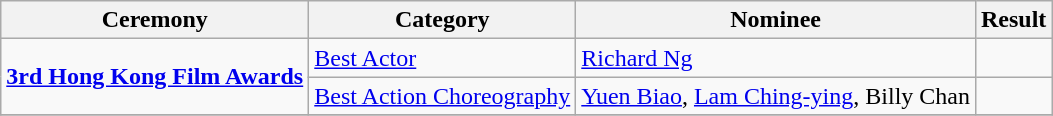<table class="wikitable">
<tr>
<th>Ceremony</th>
<th>Category</th>
<th>Nominee</th>
<th>Result</th>
</tr>
<tr>
<td rowspan=2><strong><a href='#'>3rd Hong Kong Film Awards</a></strong></td>
<td><a href='#'>Best Actor</a></td>
<td><a href='#'>Richard Ng</a></td>
<td></td>
</tr>
<tr>
<td><a href='#'>Best Action Choreography</a></td>
<td><a href='#'>Yuen Biao</a>, <a href='#'>Lam Ching-ying</a>, Billy Chan</td>
<td></td>
</tr>
<tr>
</tr>
</table>
